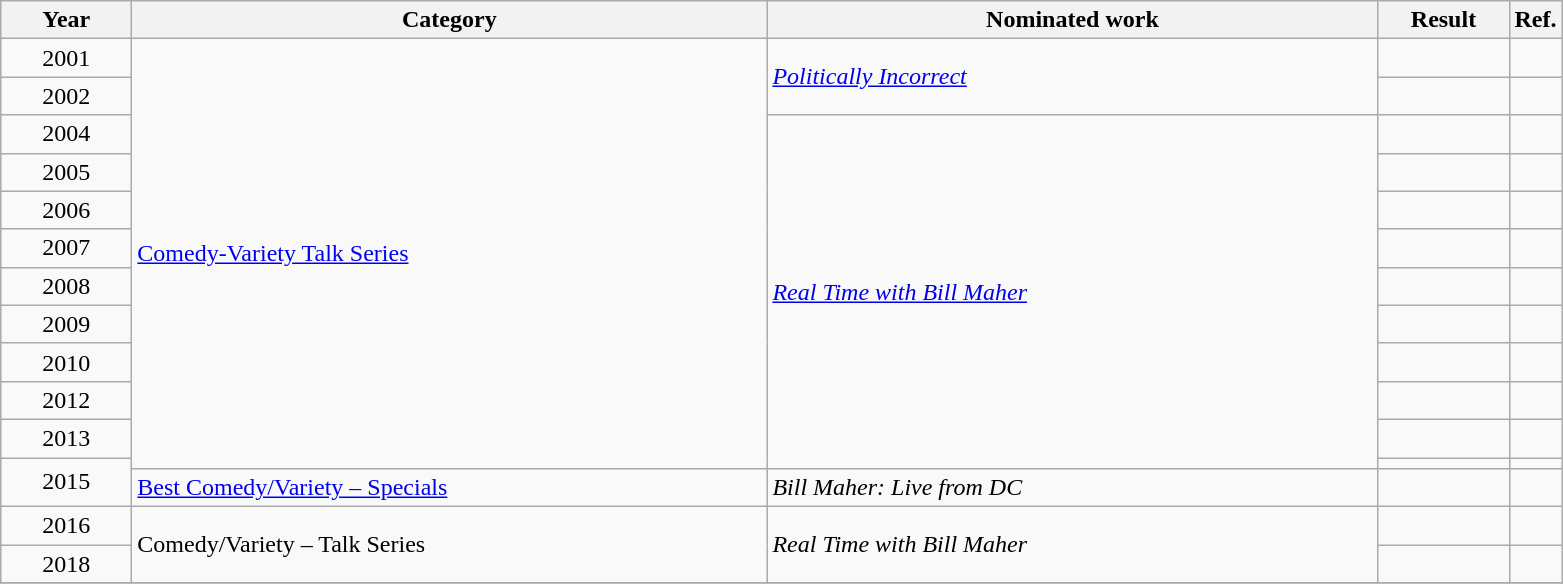<table class=wikitable>
<tr>
<th scope="col" style="width:5em;">Year</th>
<th scope="col" style="width:26em;">Category</th>
<th scope="col" style="width:25em;">Nominated work</th>
<th scope="col" style="width:5em;">Result</th>
<th>Ref.</th>
</tr>
<tr>
<td style="text-align:center;">2001</td>
<td rowspan=12><a href='#'>Comedy-Variety Talk Series</a></td>
<td rowspan=2><em><a href='#'>Politically Incorrect</a></em></td>
<td></td>
<td></td>
</tr>
<tr>
<td style="text-align:center;">2002</td>
<td></td>
<td></td>
</tr>
<tr>
<td style="text-align:center;">2004</td>
<td rowspan=10><em><a href='#'>Real Time with Bill Maher</a></em></td>
<td></td>
<td></td>
</tr>
<tr>
<td style="text-align:center;">2005</td>
<td></td>
<td></td>
</tr>
<tr>
<td style="text-align:center;">2006</td>
<td></td>
<td></td>
</tr>
<tr>
<td style="text-align:center;">2007</td>
<td></td>
<td></td>
</tr>
<tr>
<td style="text-align:center;">2008</td>
<td></td>
<td></td>
</tr>
<tr>
<td style="text-align:center;">2009</td>
<td></td>
<td></td>
</tr>
<tr>
<td style="text-align:center;">2010</td>
<td></td>
<td></td>
</tr>
<tr>
<td style="text-align:center;">2012</td>
<td></td>
<td></td>
</tr>
<tr>
<td style="text-align:center;">2013</td>
<td></td>
<td></td>
</tr>
<tr>
<td style="text-align:center;", rowspan=2>2015</td>
<td></td>
<td></td>
</tr>
<tr>
<td><a href='#'>Best Comedy/Variety – Specials</a></td>
<td><em>Bill Maher: Live from DC</em></td>
<td></td>
<td></td>
</tr>
<tr>
<td style="text-align:center;">2016</td>
<td rowspan=2>Comedy/Variety – Talk Series</td>
<td rowspan=2><em>Real Time with Bill Maher</em></td>
<td></td>
<td></td>
</tr>
<tr>
<td style="text-align:center;">2018</td>
<td></td>
<td></td>
</tr>
<tr>
</tr>
</table>
